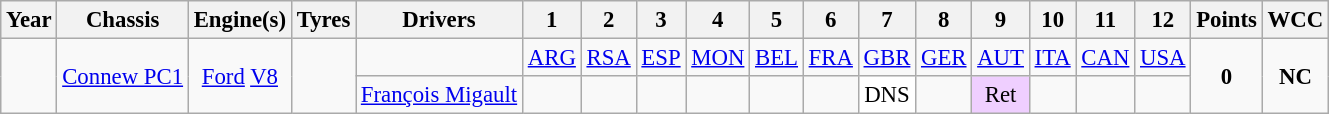<table class="wikitable" style="text-align:center; font-size:95%">
<tr>
<th>Year</th>
<th>Chassis</th>
<th>Engine(s)</th>
<th>Tyres</th>
<th>Drivers</th>
<th>1</th>
<th>2</th>
<th>3</th>
<th>4</th>
<th>5</th>
<th>6</th>
<th>7</th>
<th>8</th>
<th>9</th>
<th>10</th>
<th>11</th>
<th>12</th>
<th>Points</th>
<th>WCC</th>
</tr>
<tr>
<td rowspan="2"></td>
<td rowspan="2"><a href='#'>Connew PC1</a></td>
<td rowspan="2"><a href='#'>Ford</a> <a href='#'>V8</a></td>
<td rowspan="2"></td>
<td></td>
<td><a href='#'>ARG</a></td>
<td><a href='#'>RSA</a></td>
<td><a href='#'>ESP</a></td>
<td><a href='#'>MON</a></td>
<td><a href='#'>BEL</a></td>
<td><a href='#'>FRA</a></td>
<td><a href='#'>GBR</a></td>
<td><a href='#'>GER</a></td>
<td><a href='#'>AUT</a></td>
<td><a href='#'>ITA</a></td>
<td><a href='#'>CAN</a></td>
<td><a href='#'>USA</a></td>
<td rowspan="2"><strong>0</strong></td>
<td rowspan="2"><strong>NC</strong></td>
</tr>
<tr>
<td> <a href='#'>François Migault</a></td>
<td></td>
<td></td>
<td></td>
<td></td>
<td></td>
<td></td>
<td style="background:#FFFFFF;">DNS</td>
<td></td>
<td style="background:#EFCFFF;">Ret</td>
<td></td>
<td></td>
<td></td>
</tr>
</table>
